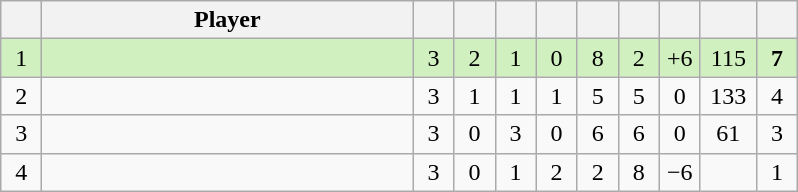<table class="wikitable" style="text-align:center; margin: 1em auto 1em auto, align:left">
<tr>
<th width=20></th>
<th width=240>Player</th>
<th width=20></th>
<th width=20></th>
<th width=20></th>
<th width=20></th>
<th width=20></th>
<th width=20></th>
<th width=20></th>
<th width=30></th>
<th width=20></th>
</tr>
<tr style="background:#D0F0C0;">
<td>1</td>
<td align=left></td>
<td>3</td>
<td>2</td>
<td>1</td>
<td>0</td>
<td>8</td>
<td>2</td>
<td>+6</td>
<td>115</td>
<td><strong>7</strong></td>
</tr>
<tr style=>
<td>2</td>
<td align=left></td>
<td>3</td>
<td>1</td>
<td>1</td>
<td>1</td>
<td>5</td>
<td>5</td>
<td>0</td>
<td>133</td>
<td>4</td>
</tr>
<tr style=>
<td>3</td>
<td align=left></td>
<td>3</td>
<td>0</td>
<td>3</td>
<td>0</td>
<td>6</td>
<td>6</td>
<td>0</td>
<td>61</td>
<td>3</td>
</tr>
<tr style=>
<td>4</td>
<td align=left></td>
<td>3</td>
<td>0</td>
<td>1</td>
<td>2</td>
<td>2</td>
<td>8</td>
<td>−6</td>
<td></td>
<td>1</td>
</tr>
</table>
